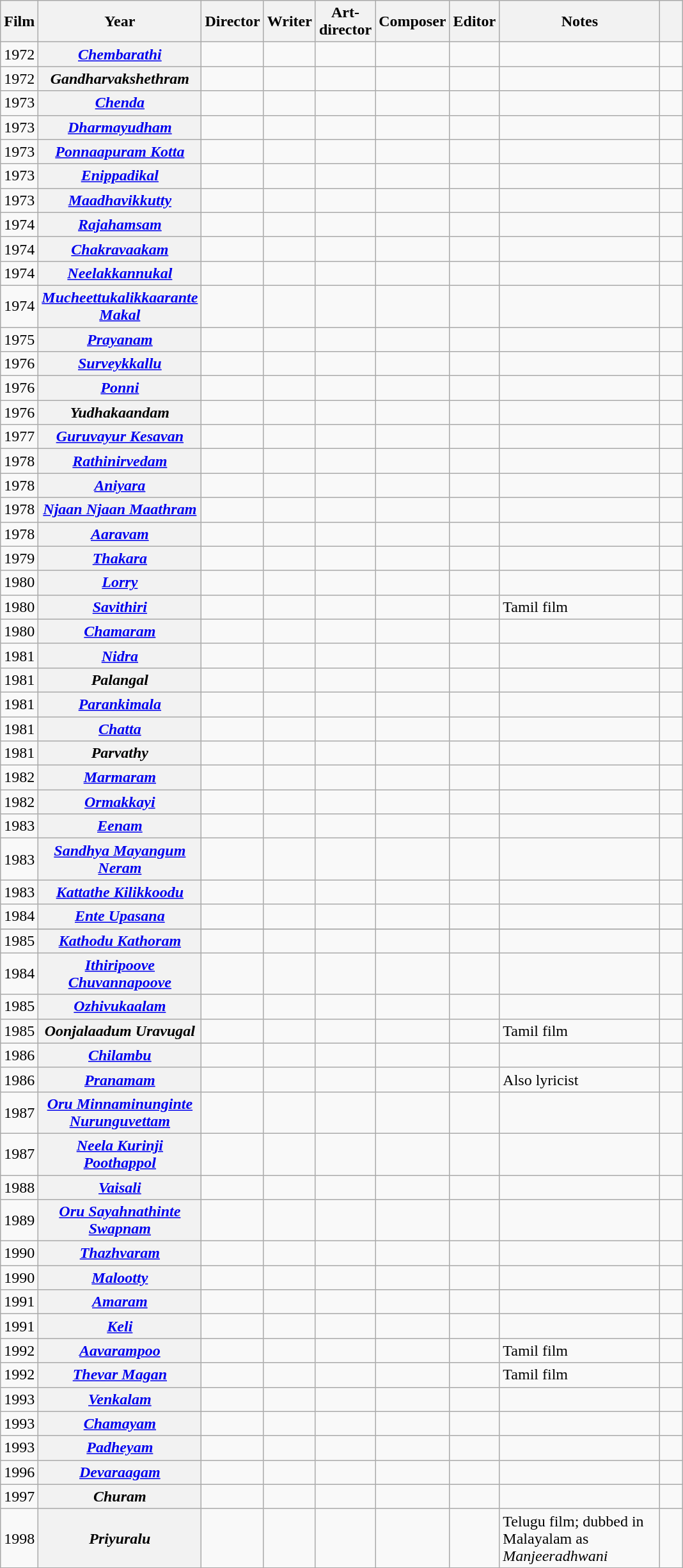<table class="wikitable plainrowheaders sortable" style="margin-right: 0;">
<tr>
<th scope="col" style="width: 2em;">Film</th>
<th scope="col" style="width: 10em;">Year</th>
<th scope="col" style="width: 2em;">Director</th>
<th scope="col" style="width: 2em;">Writer</th>
<th scope="col" style="width: 2em;">Art-director</th>
<th scope="col" style="width: 2em;">Composer</th>
<th scope="col" style="width: 2em;">Editor</th>
<th scope="col" style="width: 10em;">Notes</th>
<th scope="col" style="width: 1em;" class="unsortable"></th>
</tr>
<tr>
<td>1972</td>
<th scope="row"><em><a href='#'>Chembarathi</a></em></th>
<td></td>
<td></td>
<td></td>
<td></td>
<td></td>
<td></td>
<td></td>
</tr>
<tr>
<td>1972</td>
<th scope="row"><em>Gandharvakshethram</em></th>
<td></td>
<td></td>
<td></td>
<td></td>
<td></td>
<td></td>
<td></td>
</tr>
<tr>
<td>1973</td>
<th scope="row"><em><a href='#'>Chenda</a></em></th>
<td></td>
<td></td>
<td></td>
<td></td>
<td></td>
<td></td>
<td></td>
</tr>
<tr>
<td>1973</td>
<th scope="row"><em><a href='#'>Dharmayudham</a></em></th>
<td></td>
<td></td>
<td></td>
<td></td>
<td></td>
<td></td>
<td></td>
</tr>
<tr>
<td>1973</td>
<th scope="row"><em><a href='#'>Ponnaapuram Kotta</a></em></th>
<td></td>
<td></td>
<td></td>
<td></td>
<td></td>
<td></td>
<td></td>
</tr>
<tr>
<td>1973</td>
<th scope="row"><em><a href='#'>Enippadikal</a></em></th>
<td></td>
<td></td>
<td></td>
<td></td>
<td></td>
<td></td>
<td></td>
</tr>
<tr>
<td>1973</td>
<th scope="row"><em><a href='#'>Maadhavikkutty</a></em></th>
<td></td>
<td></td>
<td></td>
<td></td>
<td></td>
<td></td>
<td></td>
</tr>
<tr>
<td>1974</td>
<th scope="row"><em><a href='#'>Rajahamsam</a></em></th>
<td></td>
<td></td>
<td></td>
<td></td>
<td></td>
<td></td>
<td></td>
</tr>
<tr>
<td>1974</td>
<th scope="row"><em><a href='#'>Chakravaakam</a></em></th>
<td></td>
<td></td>
<td></td>
<td></td>
<td></td>
<td></td>
<td></td>
</tr>
<tr>
<td>1974</td>
<th scope="row"><em><a href='#'>Neelakkannukal</a></em></th>
<td></td>
<td></td>
<td></td>
<td></td>
<td></td>
<td></td>
<td></td>
</tr>
<tr>
<td>1974</td>
<th scope="row"><em><a href='#'>Mucheettukalikkaarante Makal</a></em></th>
<td></td>
<td></td>
<td></td>
<td></td>
<td></td>
<td></td>
<td></td>
</tr>
<tr>
<td>1975</td>
<th scope="row"><em><a href='#'>Prayanam</a></em></th>
<td></td>
<td></td>
<td></td>
<td></td>
<td></td>
<td></td>
<td></td>
</tr>
<tr>
<td>1976</td>
<th scope="row"><em><a href='#'>Surveykkallu</a></em></th>
<td></td>
<td></td>
<td></td>
<td></td>
<td></td>
<td></td>
<td></td>
</tr>
<tr>
<td>1976</td>
<th scope="row"><em><a href='#'>Ponni</a></em></th>
<td></td>
<td></td>
<td></td>
<td></td>
<td></td>
<td></td>
<td></td>
</tr>
<tr>
<td>1976</td>
<th scope="row"><em>Yudhakaandam</em></th>
<td></td>
<td></td>
<td></td>
<td></td>
<td></td>
<td></td>
<td></td>
</tr>
<tr>
<td>1977</td>
<th scope="row"><em><a href='#'>Guruvayur Kesavan</a></em></th>
<td></td>
<td></td>
<td></td>
<td></td>
<td></td>
<td></td>
<td></td>
</tr>
<tr>
<td>1978</td>
<th scope="row"><em><a href='#'>Rathinirvedam</a></em></th>
<td></td>
<td></td>
<td></td>
<td></td>
<td></td>
<td></td>
<td></td>
</tr>
<tr>
<td>1978</td>
<th scope="row"><em><a href='#'>Aniyara</a></em></th>
<td></td>
<td></td>
<td></td>
<td></td>
<td></td>
<td></td>
<td></td>
</tr>
<tr>
<td>1978</td>
<th scope="row"><em><a href='#'>Njaan Njaan Maathram</a></em></th>
<td></td>
<td></td>
<td></td>
<td></td>
<td></td>
<td></td>
<td></td>
</tr>
<tr>
<td>1978</td>
<th scope="row"><em><a href='#'>Aaravam</a></em></th>
<td></td>
<td></td>
<td></td>
<td></td>
<td></td>
<td></td>
<td></td>
</tr>
<tr>
<td>1979</td>
<th scope="row"><em><a href='#'>Thakara</a></em></th>
<td></td>
<td></td>
<td></td>
<td></td>
<td></td>
<td></td>
<td></td>
</tr>
<tr>
<td>1980</td>
<th scope="row"><em><a href='#'>Lorry</a></em></th>
<td></td>
<td></td>
<td></td>
<td></td>
<td></td>
<td></td>
<td></td>
</tr>
<tr>
<td>1980</td>
<th scope="row"><em><a href='#'>Savithiri</a></em></th>
<td></td>
<td></td>
<td></td>
<td></td>
<td></td>
<td>Tamil film</td>
<td></td>
</tr>
<tr>
<td>1980</td>
<th scope="row"><em><a href='#'>Chamaram</a></em></th>
<td></td>
<td></td>
<td></td>
<td></td>
<td></td>
<td></td>
<td></td>
</tr>
<tr>
<td>1981</td>
<th scope="row"><em><a href='#'>Nidra</a></em></th>
<td></td>
<td></td>
<td></td>
<td></td>
<td></td>
<td></td>
<td></td>
</tr>
<tr>
<td>1981</td>
<th scope="row"><em>Palangal</em></th>
<td></td>
<td></td>
<td></td>
<td></td>
<td></td>
<td></td>
<td></td>
</tr>
<tr>
<td>1981</td>
<th scope="row"><em><a href='#'>Parankimala</a></em></th>
<td></td>
<td></td>
<td></td>
<td></td>
<td></td>
<td></td>
<td></td>
</tr>
<tr>
<td>1981</td>
<th scope="row"><em><a href='#'>Chatta</a></em></th>
<td></td>
<td></td>
<td></td>
<td></td>
<td></td>
<td></td>
<td></td>
</tr>
<tr>
<td>1981</td>
<th scope="row"><em>Parvathy</em></th>
<td></td>
<td></td>
<td></td>
<td></td>
<td></td>
<td></td>
<td></td>
</tr>
<tr>
<td>1982</td>
<th scope="row"><em><a href='#'>Marmaram</a></em></th>
<td></td>
<td></td>
<td></td>
<td></td>
<td></td>
<td></td>
<td></td>
</tr>
<tr>
<td>1982</td>
<th scope="row"><em><a href='#'>Ormakkayi</a></em></th>
<td></td>
<td></td>
<td></td>
<td></td>
<td></td>
<td></td>
<td></td>
</tr>
<tr>
<td>1983</td>
<th scope="row"><em><a href='#'>Eenam</a></em></th>
<td></td>
<td></td>
<td></td>
<td></td>
<td></td>
<td></td>
<td></td>
</tr>
<tr>
<td>1983</td>
<th scope="row"><em><a href='#'>Sandhya Mayangum Neram</a></em></th>
<td></td>
<td></td>
<td></td>
<td></td>
<td></td>
<td></td>
<td></td>
</tr>
<tr>
<td>1983</td>
<th scope="row"><em><a href='#'>Kattathe Kilikkoodu</a></em></th>
<td></td>
<td></td>
<td></td>
<td></td>
<td></td>
<td></td>
<td></td>
</tr>
<tr>
<td>1984</td>
<th scope="row"><em><a href='#'>Ente Upasana</a></em></th>
<td></td>
<td></td>
<td></td>
<td></td>
<td></td>
<td></td>
<td></td>
</tr>
<tr>
</tr>
<tr>
<td>1985</td>
<th scope="row"><em><a href='#'>Kathodu Kathoram</a></em></th>
<td></td>
<td></td>
<td></td>
<td></td>
<td></td>
<td></td>
<td></td>
</tr>
<tr>
<td>1984</td>
<th scope="row"><em><a href='#'>Ithiripoove Chuvannapoove</a></em></th>
<td></td>
<td></td>
<td></td>
<td></td>
<td></td>
<td></td>
<td></td>
</tr>
<tr>
<td>1985</td>
<th scope="row"><em><a href='#'>Ozhivukaalam</a></em></th>
<td></td>
<td></td>
<td></td>
<td></td>
<td></td>
<td></td>
<td></td>
</tr>
<tr>
<td>1985</td>
<th scope="row"><em>Oonjalaadum Uravugal</em></th>
<td></td>
<td></td>
<td></td>
<td></td>
<td></td>
<td>Tamil film</td>
<td></td>
</tr>
<tr>
<td>1986</td>
<th scope="row"><em><a href='#'>Chilambu</a></em></th>
<td></td>
<td></td>
<td></td>
<td></td>
<td></td>
<td></td>
<td></td>
</tr>
<tr>
<td>1986</td>
<th scope="row"><em><a href='#'>Pranamam</a></em></th>
<td></td>
<td></td>
<td></td>
<td></td>
<td></td>
<td>Also lyricist</td>
<td></td>
</tr>
<tr>
<td>1987</td>
<th scope="row"><em><a href='#'>Oru Minnaminunginte Nurunguvettam</a></em></th>
<td></td>
<td></td>
<td></td>
<td></td>
<td></td>
<td></td>
<td></td>
</tr>
<tr>
<td>1987</td>
<th scope="row"><em><a href='#'>Neela Kurinji Poothappol</a></em></th>
<td></td>
<td></td>
<td></td>
<td></td>
<td></td>
<td></td>
<td></td>
</tr>
<tr>
<td>1988</td>
<th scope="row"><em><a href='#'>Vaisali</a></em></th>
<td></td>
<td></td>
<td></td>
<td></td>
<td></td>
<td></td>
<td></td>
</tr>
<tr>
<td>1989</td>
<th scope="row"><em><a href='#'>Oru Sayahnathinte Swapnam</a></em></th>
<td></td>
<td></td>
<td></td>
<td></td>
<td></td>
<td></td>
<td></td>
</tr>
<tr>
<td>1990</td>
<th scope="row"><em><a href='#'>Thazhvaram</a></em></th>
<td></td>
<td></td>
<td></td>
<td></td>
<td></td>
<td></td>
<td></td>
</tr>
<tr>
<td>1990</td>
<th scope="row"><em><a href='#'>Malootty</a></em></th>
<td></td>
<td></td>
<td></td>
<td></td>
<td></td>
<td></td>
<td></td>
</tr>
<tr>
<td>1991</td>
<th scope="row"><em><a href='#'>Amaram</a></em></th>
<td></td>
<td></td>
<td></td>
<td></td>
<td></td>
<td></td>
<td></td>
</tr>
<tr>
<td>1991</td>
<th scope="row"><em><a href='#'>Keli</a></em></th>
<td></td>
<td></td>
<td></td>
<td></td>
<td></td>
<td></td>
<td></td>
</tr>
<tr>
<td>1992</td>
<th scope="row"><em><a href='#'>Aavarampoo</a></em></th>
<td></td>
<td></td>
<td></td>
<td></td>
<td></td>
<td>Tamil film</td>
<td></td>
</tr>
<tr>
<td>1992</td>
<th scope="row"><em><a href='#'>Thevar Magan</a></em></th>
<td></td>
<td></td>
<td></td>
<td></td>
<td></td>
<td>Tamil film</td>
<td></td>
</tr>
<tr>
<td>1993</td>
<th scope="row"><em><a href='#'>Venkalam</a></em></th>
<td></td>
<td></td>
<td></td>
<td></td>
<td></td>
<td></td>
<td></td>
</tr>
<tr>
<td>1993</td>
<th scope="row"><em><a href='#'>Chamayam</a></em></th>
<td></td>
<td></td>
<td></td>
<td></td>
<td></td>
<td></td>
<td></td>
</tr>
<tr>
<td>1993</td>
<th scope="row"><em><a href='#'>Padheyam</a></em></th>
<td></td>
<td></td>
<td></td>
<td></td>
<td></td>
<td></td>
<td></td>
</tr>
<tr>
<td>1996</td>
<th scope="row"><em><a href='#'>Devaraagam</a></em></th>
<td></td>
<td></td>
<td></td>
<td></td>
<td></td>
<td></td>
<td></td>
</tr>
<tr>
<td>1997</td>
<th scope="row"><em>Churam</em></th>
<td></td>
<td></td>
<td></td>
<td></td>
<td></td>
<td></td>
<td></td>
</tr>
<tr>
<td>1998</td>
<th scope="row"><em>Priyuralu</em></th>
<td></td>
<td></td>
<td></td>
<td></td>
<td></td>
<td>Telugu film; dubbed in Malayalam as <em>Manjeeradhwani</em></td>
<td></td>
</tr>
<tr>
</tr>
</table>
